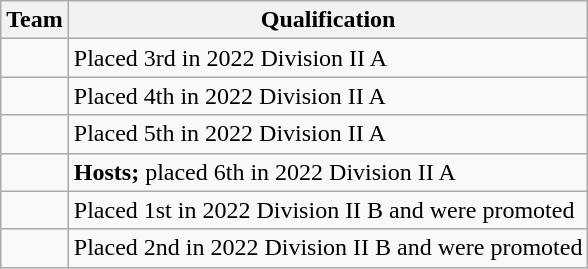<table class="wikitable">
<tr>
<th>Team</th>
<th>Qualification</th>
</tr>
<tr>
<td></td>
<td>Placed 3rd in 2022 Division II A</td>
</tr>
<tr>
<td></td>
<td>Placed 4th in 2022 Division II A</td>
</tr>
<tr>
<td></td>
<td>Placed 5th in 2022 Division II A</td>
</tr>
<tr>
<td></td>
<td><strong>Hosts;</strong> placed 6th in 2022 Division II A</td>
</tr>
<tr>
<td></td>
<td>Placed 1st in 2022 Division II B and were promoted</td>
</tr>
<tr>
<td></td>
<td>Placed 2nd in 2022 Division II B and were promoted</td>
</tr>
</table>
